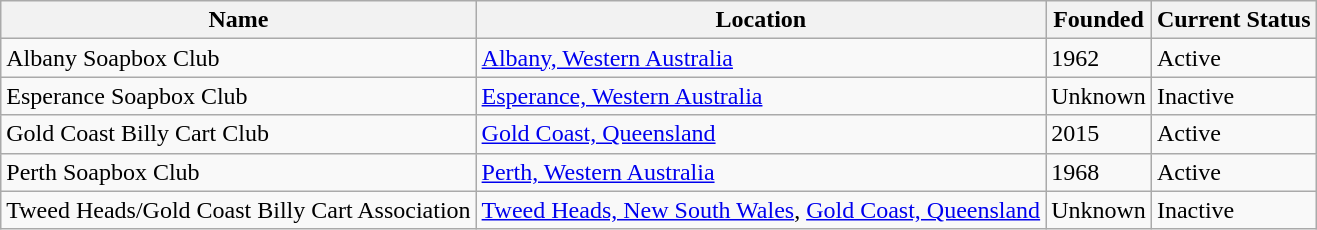<table class="wikitable">
<tr>
<th>Name</th>
<th>Location</th>
<th>Founded</th>
<th>Current Status</th>
</tr>
<tr>
<td>Albany Soapbox Club</td>
<td><a href='#'>Albany, Western Australia</a></td>
<td>1962</td>
<td>Active</td>
</tr>
<tr>
<td>Esperance Soapbox Club</td>
<td><a href='#'>Esperance, Western Australia</a></td>
<td>Unknown</td>
<td>Inactive</td>
</tr>
<tr>
<td>Gold Coast Billy Cart Club</td>
<td><a href='#'>Gold Coast, Queensland</a></td>
<td>2015</td>
<td>Active</td>
</tr>
<tr>
<td>Perth Soapbox Club</td>
<td><a href='#'>Perth, Western Australia</a></td>
<td>1968</td>
<td>Active</td>
</tr>
<tr>
<td>Tweed Heads/Gold Coast Billy Cart Association</td>
<td><a href='#'>Tweed Heads, New South Wales</a>, <a href='#'>Gold Coast, Queensland</a></td>
<td>Unknown</td>
<td>Inactive</td>
</tr>
</table>
